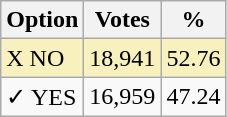<table class="wikitable">
<tr>
<th>Option</th>
<th>Votes</th>
<th>%</th>
</tr>
<tr>
<td style=background:#f8f1bd>X NO</td>
<td style=background:#f8f1bd>18,941</td>
<td style=background:#f8f1bd>52.76</td>
</tr>
<tr>
<td>✓ YES</td>
<td>16,959</td>
<td>47.24</td>
</tr>
</table>
